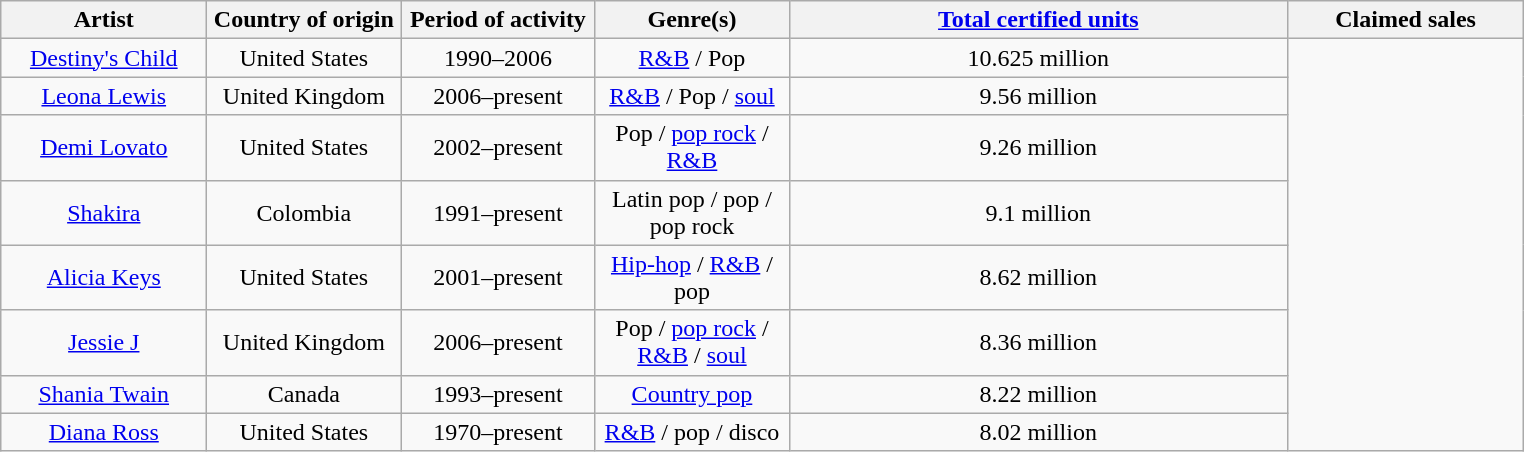<table class="wikitable plainrowheaders sortable" style="text-align:center;">
<tr>
<th scope="col" style="width:130px;">Artist</th>
<th scope="col" style="width:122px;">Country of origin</th>
<th scope="col" style="width:122px;">Period of activity</th>
<th scope="col" style="width:122px;">Genre(s)</th>
<th scope="col" style="width:325px;"><a href='#'>Total certified units</a></th>
<th scope="col" style="width:150px;">Claimed sales</th>
</tr>
<tr>
<td><a href='#'>Destiny's Child</a></td>
<td>United States</td>
<td>1990–2006</td>
<td><a href='#'>R&B</a> / Pop</td>
<td>10.625 million</td>
</tr>
<tr>
<td><a href='#'>Leona Lewis</a></td>
<td>United Kingdom</td>
<td>2006–present</td>
<td><a href='#'>R&B</a> / Pop / <a href='#'>soul</a></td>
<td>9.56 million</td>
</tr>
<tr>
<td><a href='#'>Demi Lovato</a></td>
<td>United States</td>
<td>2002–present</td>
<td>Pop / <a href='#'>pop rock</a> / <a href='#'>R&B</a></td>
<td>9.26 million</td>
</tr>
<tr>
<td><a href='#'>Shakira</a></td>
<td>Colombia</td>
<td>1991–present</td>
<td>Latin pop / pop / pop rock</td>
<td>9.1 million</td>
</tr>
<tr>
<td><a href='#'>Alicia Keys</a></td>
<td>United States</td>
<td>2001–present</td>
<td><a href='#'>Hip-hop</a> / <a href='#'>R&B</a> / pop</td>
<td>8.62 million</td>
</tr>
<tr>
<td><a href='#'>Jessie J</a></td>
<td>United Kingdom</td>
<td>2006–present</td>
<td>Pop / <a href='#'>pop rock</a> / <a href='#'>R&B</a> / <a href='#'>soul</a></td>
<td>8.36 million</td>
</tr>
<tr>
<td><a href='#'>Shania Twain</a></td>
<td>Canada</td>
<td>1993–present</td>
<td><a href='#'>Country pop</a></td>
<td>8.22 million</td>
</tr>
<tr>
<td><a href='#'>Diana Ross</a></td>
<td>United States</td>
<td>1970–present</td>
<td><a href='#'>R&B</a> / pop / disco</td>
<td>8.02 million</td>
</tr>
</table>
